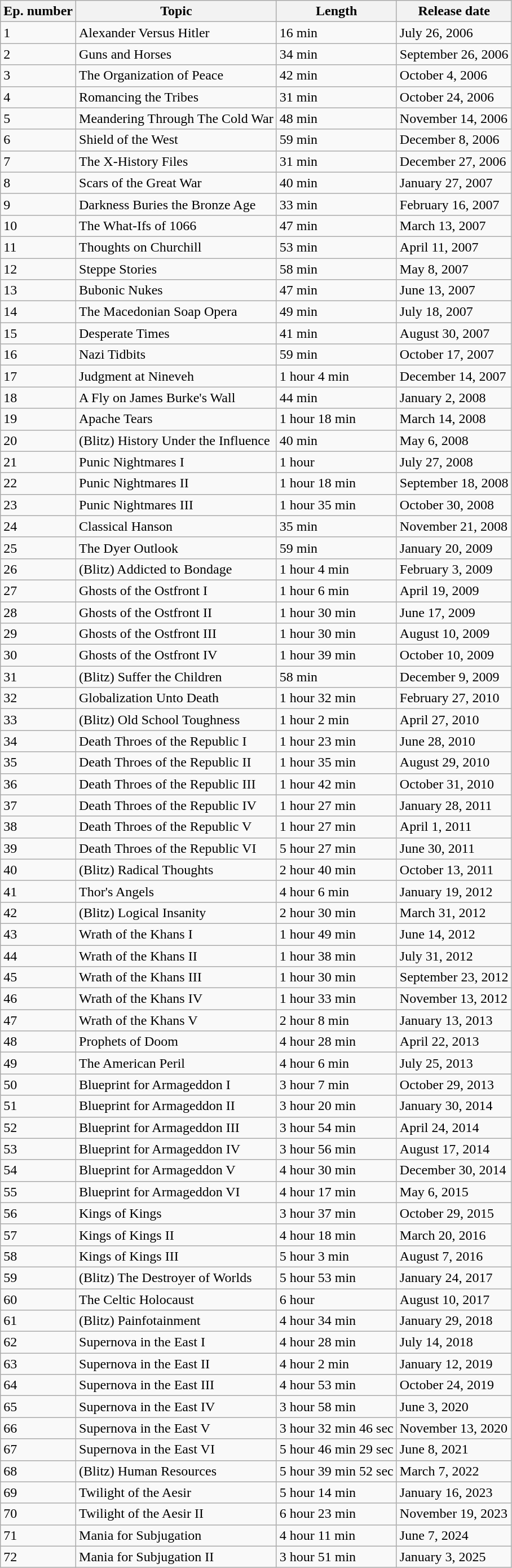<table class="wikitable collapsible" border="1">
<tr>
<th>Ep. number</th>
<th>Topic</th>
<th>Length</th>
<th>Release date</th>
</tr>
<tr>
<td>1</td>
<td>Alexander Versus Hitler</td>
<td>16 min</td>
<td>July 26, 2006</td>
</tr>
<tr>
<td>2</td>
<td>Guns and Horses</td>
<td>34 min</td>
<td>September 26, 2006</td>
</tr>
<tr>
<td>3</td>
<td>The Organization of Peace</td>
<td>42 min</td>
<td>October 4, 2006</td>
</tr>
<tr>
<td>4</td>
<td>Romancing the Tribes</td>
<td>31 min</td>
<td>October 24, 2006</td>
</tr>
<tr>
<td>5</td>
<td>Meandering Through The Cold War</td>
<td>48 min</td>
<td>November 14, 2006</td>
</tr>
<tr>
<td>6</td>
<td>Shield of the West</td>
<td>59 min</td>
<td>December 8, 2006</td>
</tr>
<tr>
<td>7</td>
<td>The X-History Files</td>
<td>31 min</td>
<td>December 27, 2006</td>
</tr>
<tr>
<td>8</td>
<td>Scars of the Great War</td>
<td>40 min</td>
<td>January 27, 2007</td>
</tr>
<tr>
<td>9</td>
<td>Darkness Buries the Bronze Age</td>
<td>33 min</td>
<td>February 16, 2007</td>
</tr>
<tr>
<td>10</td>
<td>The What-Ifs of 1066</td>
<td>47 min</td>
<td>March 13, 2007</td>
</tr>
<tr>
<td>11</td>
<td>Thoughts on Churchill</td>
<td>53 min</td>
<td>April 11, 2007</td>
</tr>
<tr>
<td>12</td>
<td>Steppe Stories</td>
<td>58 min</td>
<td>May 8, 2007</td>
</tr>
<tr>
<td>13</td>
<td>Bubonic Nukes</td>
<td>47 min</td>
<td>June 13, 2007</td>
</tr>
<tr>
<td>14</td>
<td>The Macedonian Soap Opera</td>
<td>49 min</td>
<td>July 18, 2007</td>
</tr>
<tr>
<td>15</td>
<td>Desperate Times</td>
<td>41 min</td>
<td>August 30, 2007</td>
</tr>
<tr>
<td>16</td>
<td>Nazi Tidbits</td>
<td>59 min</td>
<td>October 17, 2007</td>
</tr>
<tr>
<td>17</td>
<td>Judgment at Nineveh</td>
<td>1 hour 4 min</td>
<td>December 14, 2007</td>
</tr>
<tr>
<td>18</td>
<td>A Fly on James Burke's Wall</td>
<td>44 min</td>
<td>January 2, 2008</td>
</tr>
<tr>
<td>19</td>
<td>Apache Tears</td>
<td>1 hour 18 min</td>
<td>March 14, 2008</td>
</tr>
<tr>
<td>20</td>
<td>(Blitz) History Under the Influence</td>
<td>40 min</td>
<td>May 6, 2008</td>
</tr>
<tr>
<td>21</td>
<td>Punic Nightmares I</td>
<td>1 hour</td>
<td>July 27, 2008</td>
</tr>
<tr>
<td>22</td>
<td>Punic Nightmares II</td>
<td>1 hour 18 min</td>
<td>September 18, 2008</td>
</tr>
<tr>
<td>23</td>
<td>Punic Nightmares III</td>
<td>1 hour 35 min</td>
<td>October 30, 2008</td>
</tr>
<tr>
<td>24</td>
<td>Classical Hanson</td>
<td>35 min</td>
<td>November 21, 2008</td>
</tr>
<tr>
<td>25</td>
<td>The Dyer Outlook</td>
<td>59 min</td>
<td>January 20, 2009</td>
</tr>
<tr>
<td>26</td>
<td>(Blitz) Addicted to Bondage</td>
<td>1 hour 4 min</td>
<td>February 3, 2009</td>
</tr>
<tr>
<td>27</td>
<td>Ghosts of the Ostfront I</td>
<td>1 hour 6 min</td>
<td>April 19, 2009</td>
</tr>
<tr>
<td>28</td>
<td>Ghosts of the Ostfront II</td>
<td>1 hour 30 min</td>
<td>June 17, 2009</td>
</tr>
<tr>
<td>29</td>
<td>Ghosts of the Ostfront III</td>
<td>1 hour 30 min</td>
<td>August 10, 2009</td>
</tr>
<tr>
<td>30</td>
<td>Ghosts of the Ostfront IV</td>
<td>1 hour 39 min</td>
<td>October 10, 2009</td>
</tr>
<tr>
<td>31</td>
<td>(Blitz) Suffer the Children</td>
<td>58 min</td>
<td>December 9, 2009</td>
</tr>
<tr>
<td>32</td>
<td>Globalization Unto Death</td>
<td>1 hour 32 min</td>
<td>February 27, 2010</td>
</tr>
<tr>
<td>33</td>
<td>(Blitz) Old School Toughness</td>
<td>1 hour 2 min</td>
<td>April 27, 2010</td>
</tr>
<tr>
<td>34</td>
<td>Death Throes of the Republic I</td>
<td>1 hour 23 min</td>
<td>June 28, 2010</td>
</tr>
<tr>
<td>35</td>
<td>Death Throes of the Republic II</td>
<td>1 hour 35 min</td>
<td>August 29, 2010</td>
</tr>
<tr>
<td>36</td>
<td>Death Throes of the Republic III</td>
<td>1 hour 42 min</td>
<td>October 31, 2010</td>
</tr>
<tr>
<td>37</td>
<td>Death Throes of the Republic IV</td>
<td>1 hour 27 min</td>
<td>January 28, 2011</td>
</tr>
<tr>
<td>38</td>
<td>Death Throes of the Republic V</td>
<td>1 hour 27 min</td>
<td>April 1, 2011</td>
</tr>
<tr>
<td>39</td>
<td>Death Throes of the Republic VI</td>
<td>5 hour 27 min</td>
<td>June 30, 2011</td>
</tr>
<tr>
<td>40</td>
<td>(Blitz) Radical Thoughts</td>
<td>2 hour 40 min</td>
<td>October 13, 2011</td>
</tr>
<tr>
<td>41</td>
<td>Thor's Angels</td>
<td>4 hour 6 min</td>
<td>January 19, 2012</td>
</tr>
<tr>
<td>42</td>
<td>(Blitz) Logical Insanity</td>
<td>2 hour 30 min</td>
<td>March 31, 2012</td>
</tr>
<tr>
<td>43</td>
<td>Wrath of the Khans I</td>
<td>1 hour 49 min</td>
<td>June 14, 2012</td>
</tr>
<tr>
<td>44</td>
<td>Wrath of the Khans II</td>
<td>1 hour 38 min</td>
<td>July 31, 2012</td>
</tr>
<tr>
<td>45</td>
<td>Wrath of the Khans III</td>
<td>1 hour 30 min</td>
<td>September 23, 2012</td>
</tr>
<tr>
<td>46</td>
<td>Wrath of the Khans IV</td>
<td>1 hour 33 min</td>
<td>November 13, 2012</td>
</tr>
<tr>
<td>47</td>
<td>Wrath of the Khans V</td>
<td>2 hour 8 min</td>
<td>January 13, 2013</td>
</tr>
<tr>
<td>48</td>
<td>Prophets of Doom</td>
<td>4 hour 28 min</td>
<td>April 22, 2013</td>
</tr>
<tr>
<td>49</td>
<td>The American Peril</td>
<td>4 hour 6 min</td>
<td>July 25, 2013</td>
</tr>
<tr>
<td>50</td>
<td>Blueprint for Armageddon I</td>
<td>3 hour 7 min</td>
<td>October 29, 2013</td>
</tr>
<tr>
<td>51</td>
<td>Blueprint for Armageddon II</td>
<td>3 hour 20 min</td>
<td>January 30, 2014</td>
</tr>
<tr>
<td>52</td>
<td>Blueprint for Armageddon III</td>
<td>3 hour 54 min</td>
<td>April 24, 2014</td>
</tr>
<tr>
<td>53</td>
<td>Blueprint for Armageddon IV</td>
<td>3 hour 56 min</td>
<td>August 17, 2014</td>
</tr>
<tr>
<td>54</td>
<td>Blueprint for Armageddon V</td>
<td>4 hour 30 min</td>
<td>December 30, 2014</td>
</tr>
<tr>
<td>55</td>
<td>Blueprint for Armageddon VI</td>
<td>4 hour 17 min</td>
<td>May 6, 2015</td>
</tr>
<tr>
<td>56</td>
<td>Kings of Kings</td>
<td>3 hour 37 min</td>
<td>October 29, 2015</td>
</tr>
<tr>
<td>57</td>
<td>Kings of Kings II</td>
<td>4 hour 18 min</td>
<td>March 20, 2016</td>
</tr>
<tr>
<td>58</td>
<td>Kings of Kings III</td>
<td>5 hour 3 min</td>
<td>August 7, 2016</td>
</tr>
<tr>
<td>59</td>
<td>(Blitz) The Destroyer of Worlds</td>
<td>5 hour 53 min</td>
<td>January 24, 2017</td>
</tr>
<tr>
<td>60</td>
<td>The Celtic Holocaust</td>
<td>6 hour</td>
<td>August 10, 2017</td>
</tr>
<tr>
<td>61</td>
<td>(Blitz) Painfotainment</td>
<td>4 hour 34 min</td>
<td>January 29, 2018</td>
</tr>
<tr>
<td>62</td>
<td>Supernova in the East I</td>
<td>4 hour 28 min</td>
<td>July 14, 2018</td>
</tr>
<tr>
<td>63</td>
<td>Supernova in the East II</td>
<td>4 hour 2 min</td>
<td>January 12, 2019</td>
</tr>
<tr>
<td>64</td>
<td>Supernova in the East III</td>
<td>4 hour 53 min</td>
<td>October 24, 2019</td>
</tr>
<tr>
<td>65</td>
<td>Supernova in the East IV</td>
<td>3 hour 58 min</td>
<td>June 3, 2020</td>
</tr>
<tr>
<td>66</td>
<td>Supernova in the East V</td>
<td>3 hour 32 min 46 sec</td>
<td>November 13, 2020</td>
</tr>
<tr>
<td>67</td>
<td>Supernova in the East VI </td>
<td>5 hour 46 min 29 sec</td>
<td>June 8, 2021</td>
</tr>
<tr>
<td>68</td>
<td>(Blitz) Human Resources</td>
<td>5 hour 39 min 52 sec</td>
<td>March 7, 2022</td>
</tr>
<tr>
<td>69</td>
<td>Twilight of the Aesir</td>
<td>5 hour 14 min</td>
<td>January 16, 2023</td>
</tr>
<tr>
<td>70</td>
<td>Twilight of the Aesir II</td>
<td>6 hour 23 min</td>
<td>November 19, 2023</td>
</tr>
<tr>
<td>71</td>
<td>Mania for Subjugation</td>
<td>4 hour 11 min</td>
<td>June 7, 2024</td>
</tr>
<tr>
<td>72</td>
<td>Mania for Subjugation II</td>
<td>3 hour 51 min</td>
<td>January 3, 2025</td>
</tr>
</table>
